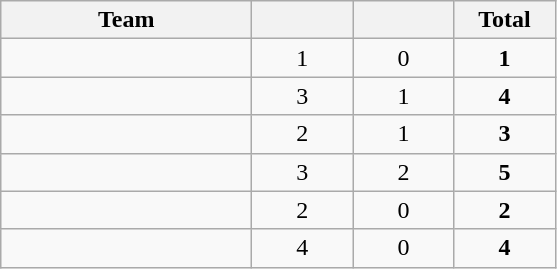<table class="wikitable" style="text-align:center">
<tr>
<th width=160>Team</th>
<th width=60></th>
<th width=60></th>
<th width=60>Total</th>
</tr>
<tr>
<td align=left></td>
<td>1</td>
<td>0</td>
<td><strong>1</strong></td>
</tr>
<tr>
<td align=left></td>
<td>3</td>
<td>1</td>
<td><strong>4</strong></td>
</tr>
<tr>
<td align=left></td>
<td>2</td>
<td>1</td>
<td><strong>3</strong></td>
</tr>
<tr>
<td align=left></td>
<td>3</td>
<td>2</td>
<td><strong>5</strong></td>
</tr>
<tr>
<td align=left></td>
<td>2</td>
<td>0</td>
<td><strong>2</strong></td>
</tr>
<tr>
<td align=left></td>
<td>4</td>
<td>0</td>
<td><strong>4</strong></td>
</tr>
</table>
